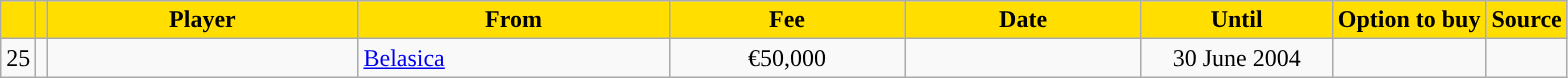<table class="wikitable sortable">
<tr>
<th style="background:#FFDE00"></th>
<th style="background:#FFDE00"></th>
<th width=200 style="background:#FFDE00">Player</th>
<th width=200 style="background:#FFDE00">From</th>
<th width=150 style="background:#FFDE00">Fee</th>
<th width=150 style="background:#FFDE00">Date</th>
<th width=120 style="background:#FFDE00">Until</th>
<th style="background:#FFDE00">Option to buy</th>
<th style="background:#FFDE00">Source</th>
</tr>
<tr>
<td align=center>25</td>
<td align=center></td>
<td></td>
<td> <a href='#'>Belasica</a></td>
<td align=center>€50,000</td>
<td align=center></td>
<td align=center>30 June 2004</td>
<td align=center></td>
<td align=center></td>
</tr>
</table>
